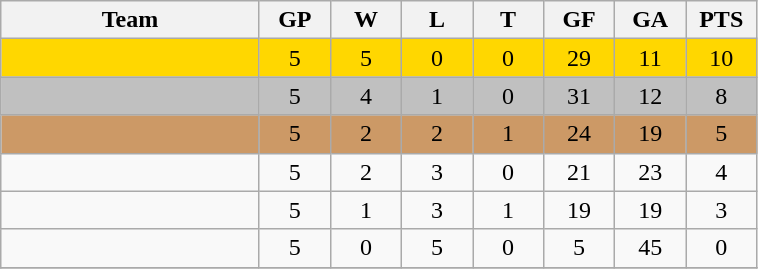<table class="wikitable" style="text-align:center;">
<tr>
<th width=165>Team</th>
<th width=40>GP</th>
<th width=40>W</th>
<th width=40>L</th>
<th width=40>T</th>
<th width=40>GF</th>
<th width=40>GA</th>
<th width=40>PTS</th>
</tr>
<tr style="background:gold">
<td style="text-align:left;"></td>
<td>5</td>
<td>5</td>
<td>0</td>
<td>0</td>
<td>29</td>
<td>11</td>
<td>10</td>
</tr>
<tr style="background:silver">
<td style="text-align:left;"></td>
<td>5</td>
<td>4</td>
<td>1</td>
<td>0</td>
<td>31</td>
<td>12</td>
<td>8</td>
</tr>
<tr style="background:cc9966"   bgcolor="cc9966">
<td style="text-align:left;"></td>
<td>5</td>
<td>2</td>
<td>2</td>
<td>1</td>
<td>24</td>
<td>19</td>
<td>5</td>
</tr>
<tr>
<td style="text-align:left;"></td>
<td>5</td>
<td>2</td>
<td>3</td>
<td>0</td>
<td>21</td>
<td>23</td>
<td>4</td>
</tr>
<tr>
<td style="text-align:left;"></td>
<td>5</td>
<td>1</td>
<td>3</td>
<td>1</td>
<td>19</td>
<td>19</td>
<td>3</td>
</tr>
<tr>
<td style="text-align:left;"></td>
<td>5</td>
<td>0</td>
<td>5</td>
<td>0</td>
<td>5</td>
<td>45</td>
<td>0</td>
</tr>
<tr>
</tr>
</table>
